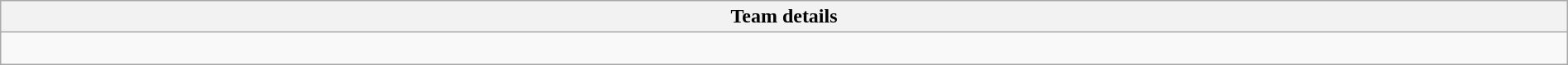<table class="wikitable collapsible collapsed" style="width:100%">
<tr>
<th>Team details</th>
</tr>
<tr>
<td><br></td>
</tr>
</table>
